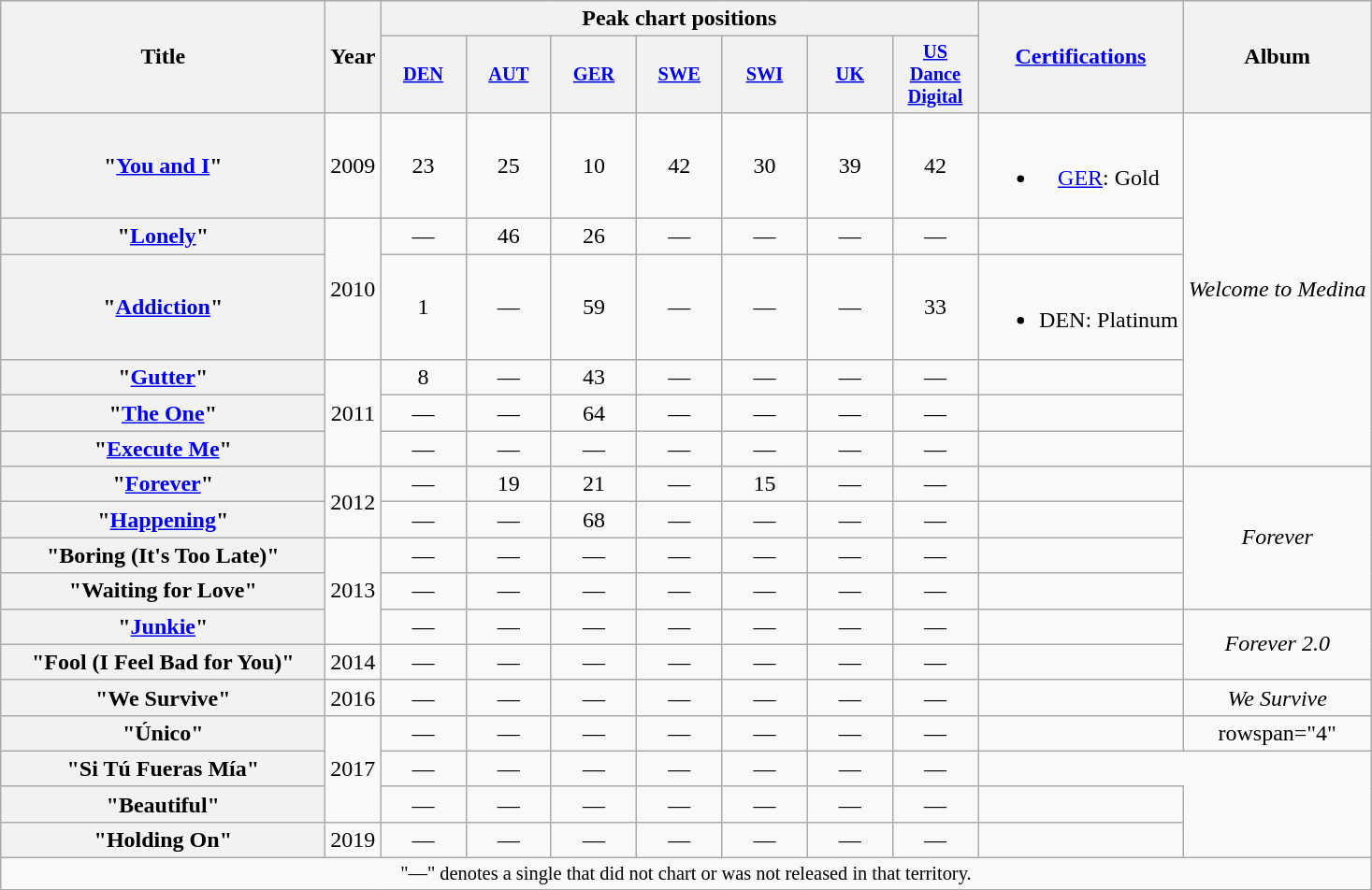<table class="wikitable plainrowheaders" style="text-align:center;" border="1">
<tr>
<th scope="col" rowspan="2" style="width:14em;">Title</th>
<th scope="col" rowspan="2" style="width:1em;">Year</th>
<th scope="col" colspan="7">Peak chart positions</th>
<th scope="col" rowspan="2"><a href='#'>Certifications</a></th>
<th scope="col" rowspan="2">Album</th>
</tr>
<tr>
<th scope="col" style="width:4em;font-size:85%"><a href='#'>DEN</a><br></th>
<th scope="col" style="width:4em;font-size:85%"><a href='#'>AUT</a><br></th>
<th scope="col" style="width:4em;font-size:85%"><a href='#'>GER</a><br></th>
<th scope="col" style="width:4em;font-size:85%"><a href='#'>SWE</a><br></th>
<th scope="col" style="width:4em;font-size:85%"><a href='#'>SWI</a><br></th>
<th scope="col" style="width:4em;font-size:85%"><a href='#'>UK</a><br></th>
<th scope="col" style="width:4em;font-size:85%"><a href='#'>US<br>Dance Digital</a><br></th>
</tr>
<tr>
<th scope="row">"<a href='#'>You and I</a>"</th>
<td>2009</td>
<td>23</td>
<td>25</td>
<td>10</td>
<td>42</td>
<td>30</td>
<td>39</td>
<td>42</td>
<td><br><ul><li><a href='#'>GER</a>: Gold</li></ul></td>
<td rowspan="6"><em>Welcome to Medina</em><br></td>
</tr>
<tr>
<th scope="row">"<a href='#'>Lonely</a>"</th>
<td rowspan="2">2010</td>
<td>—</td>
<td>46</td>
<td>26</td>
<td>—</td>
<td>—</td>
<td>—</td>
<td>—</td>
<td></td>
</tr>
<tr>
<th scope="row">"<a href='#'>Addiction</a>"</th>
<td>1</td>
<td>—</td>
<td>59</td>
<td>—</td>
<td>—</td>
<td>—</td>
<td>33</td>
<td><br><ul><li>DEN: Platinum</li></ul></td>
</tr>
<tr>
<th scope="row">"<a href='#'>Gutter</a>"</th>
<td rowspan="3">2011</td>
<td>8</td>
<td>—</td>
<td>43</td>
<td>—</td>
<td>—</td>
<td>—</td>
<td>—</td>
<td></td>
</tr>
<tr>
<th scope="row">"<a href='#'>The One</a>"</th>
<td>—</td>
<td>—</td>
<td>64</td>
<td>—</td>
<td>—</td>
<td>—</td>
<td>—</td>
<td></td>
</tr>
<tr>
<th scope="row">"<a href='#'>Execute Me</a>"</th>
<td>—</td>
<td>—</td>
<td>—</td>
<td>—</td>
<td>—</td>
<td>—</td>
<td>—</td>
<td></td>
</tr>
<tr>
<th scope="row">"<a href='#'>Forever</a>"</th>
<td rowspan="2">2012</td>
<td>—</td>
<td>19</td>
<td>21</td>
<td>—</td>
<td>15</td>
<td>—</td>
<td>—</td>
<td></td>
<td rowspan="4"><em>Forever</em></td>
</tr>
<tr>
<th scope="row">"<a href='#'>Happening</a>"</th>
<td>—</td>
<td>—</td>
<td>68</td>
<td>—</td>
<td>—</td>
<td>—</td>
<td>—</td>
<td></td>
</tr>
<tr>
<th scope="row">"Boring (It's Too Late)"</th>
<td rowspan="3">2013</td>
<td>—</td>
<td>—</td>
<td>—</td>
<td>—</td>
<td>—</td>
<td>—</td>
<td>—</td>
<td></td>
</tr>
<tr>
<th scope="row">"Waiting for Love"</th>
<td>—</td>
<td>—</td>
<td>—</td>
<td>—</td>
<td>—</td>
<td>—</td>
<td>—</td>
<td></td>
</tr>
<tr>
<th scope="row">"<a href='#'>Junkie</a>" <br></th>
<td>—</td>
<td>—</td>
<td>—</td>
<td>—</td>
<td>—</td>
<td>—</td>
<td>—</td>
<td></td>
<td rowspan="2"><em>Forever 2.0</em></td>
</tr>
<tr>
<th scope="row">"Fool (I Feel Bad for You)"</th>
<td>2014</td>
<td>—</td>
<td>—</td>
<td>—</td>
<td>—</td>
<td>—</td>
<td>—</td>
<td>—</td>
<td></td>
</tr>
<tr>
<th scope="row">"We Survive"</th>
<td>2016</td>
<td>—</td>
<td>—</td>
<td>—</td>
<td>—</td>
<td>—</td>
<td>—</td>
<td>—</td>
<td></td>
<td><em>We Survive</em></td>
</tr>
<tr>
<th scope="row">"Único"</th>
<td rowspan=3>2017</td>
<td>—</td>
<td>—</td>
<td>—</td>
<td>—</td>
<td>—</td>
<td>—</td>
<td>—</td>
<td></td>
<td>rowspan="4" </td>
</tr>
<tr>
<th scope="row">"Si Tú Fueras Mía"<br></th>
<td>—</td>
<td>—</td>
<td>—</td>
<td>—</td>
<td>—</td>
<td>—</td>
<td>—</td>
</tr>
<tr>
<th scope="row">"Beautiful"</th>
<td>—</td>
<td>—</td>
<td>—</td>
<td>—</td>
<td>—</td>
<td>—</td>
<td>—</td>
<td></td>
</tr>
<tr>
<th scope="row">"Holding On"</th>
<td>2019</td>
<td>—</td>
<td>—</td>
<td>—</td>
<td>—</td>
<td>—</td>
<td>—</td>
<td>—</td>
<td></td>
</tr>
<tr>
<td colspan="18" style="font-size:85%">"—" denotes a single that did not chart or was not released in that territory.</td>
</tr>
</table>
